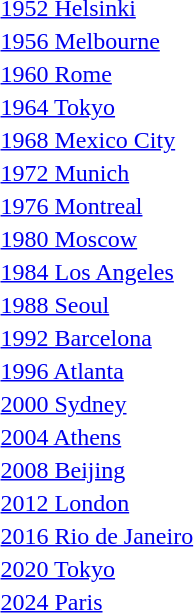<table>
<tr>
<td><a href='#'>1952 Helsinki</a><br></td>
<td></td>
<td></td>
<td></td>
</tr>
<tr>
<td><a href='#'>1956 Melbourne</a><br></td>
<td></td>
<td></td>
<td></td>
</tr>
<tr>
<td><a href='#'>1960 Rome</a><br></td>
<td></td>
<td></td>
<td></td>
</tr>
<tr>
<td><a href='#'>1964 Tokyo</a><br></td>
<td></td>
<td></td>
<td></td>
</tr>
<tr>
<td><a href='#'>1968 Mexico City</a><br></td>
<td></td>
<td></td>
<td></td>
</tr>
<tr>
<td><a href='#'>1972 Munich</a><br></td>
<td></td>
<td></td>
<td></td>
</tr>
<tr>
<td><a href='#'>1976 Montreal</a><br></td>
<td></td>
<td></td>
<td></td>
</tr>
<tr>
<td><a href='#'>1980 Moscow</a><br></td>
<td></td>
<td></td>
<td></td>
</tr>
<tr>
<td><a href='#'>1984 Los Angeles</a><br></td>
<td></td>
<td></td>
<td></td>
</tr>
<tr>
<td><a href='#'>1988 Seoul</a><br></td>
<td></td>
<td></td>
<td></td>
</tr>
<tr>
<td><a href='#'>1992 Barcelona</a><br></td>
<td></td>
<td></td>
<td></td>
</tr>
<tr>
<td><a href='#'>1996 Atlanta</a><br></td>
<td></td>
<td></td>
<td></td>
</tr>
<tr>
<td><a href='#'>2000 Sydney</a><br></td>
<td></td>
<td></td>
<td></td>
</tr>
<tr>
<td><a href='#'>2004 Athens</a><br></td>
<td></td>
<td></td>
<td></td>
</tr>
<tr>
<td><a href='#'>2008 Beijing</a><br></td>
<td></td>
<td></td>
<td></td>
</tr>
<tr>
<td><a href='#'>2012 London</a><br></td>
<td></td>
<td></td>
<td></td>
</tr>
<tr>
<td><a href='#'>2016 Rio de Janeiro</a><br></td>
<td></td>
<td></td>
<td></td>
</tr>
<tr>
<td><a href='#'>2020 Tokyo</a><br></td>
<td></td>
<td></td>
<td></td>
</tr>
<tr>
<td><a href='#'>2024 Paris</a><br></td>
<td></td>
<td></td>
<td></td>
</tr>
<tr>
</tr>
</table>
